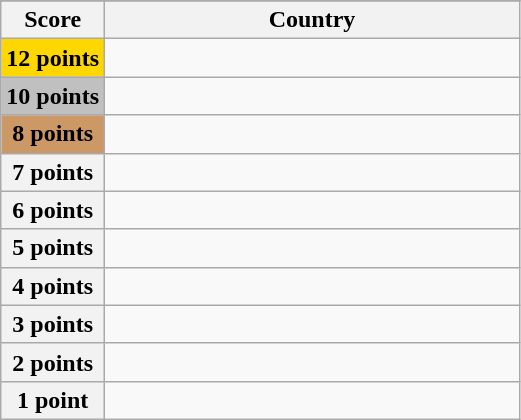<table class="wikitable">
<tr>
</tr>
<tr>
<th scope="col" width="20%">Score</th>
<th scope="col">Country</th>
</tr>
<tr>
<th scope="row" style="background:gold">12 points</th>
<td></td>
</tr>
<tr>
<th scope="row" style="background:silver">10 points</th>
<td></td>
</tr>
<tr>
<th scope="row" style="background:#CC9966">8 points</th>
<td></td>
</tr>
<tr>
<th scope="row">7 points</th>
<td></td>
</tr>
<tr>
<th scope="row">6 points</th>
<td></td>
</tr>
<tr>
<th scope="row">5 points</th>
<td></td>
</tr>
<tr>
<th scope="row">4 points</th>
<td></td>
</tr>
<tr>
<th scope="row">3 points</th>
<td></td>
</tr>
<tr>
<th scope="row">2 points</th>
<td></td>
</tr>
<tr>
<th scope="row">1 point</th>
<td></td>
</tr>
</table>
